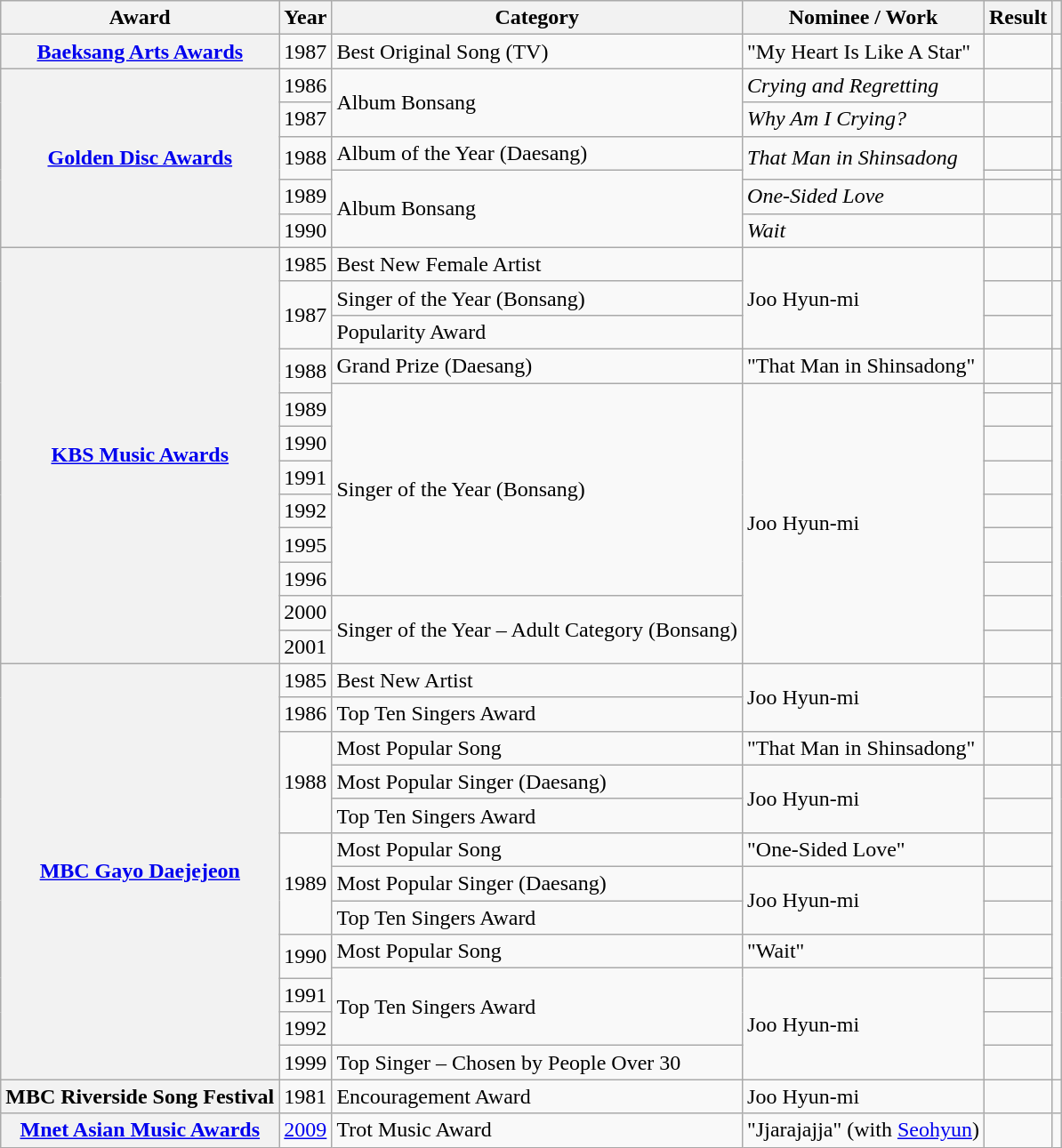<table class="wikitable  plainrowheaders">
<tr>
<th scope="col">Award</th>
<th scope="col">Year</th>
<th scope="col">Category</th>
<th scope="col">Nominee / Work</th>
<th scope="col">Result</th>
<th scope="col" class="unsortable"></th>
</tr>
<tr>
<th scope="row"><a href='#'>Baeksang Arts Awards</a></th>
<td>1987</td>
<td>Best Original Song (TV)</td>
<td>"My Heart Is Like A Star"</td>
<td></td>
<td></td>
</tr>
<tr>
<th scope="row" rowspan="6"><a href='#'>Golden Disc Awards</a></th>
<td>1986</td>
<td rowspan="2">Album Bonsang</td>
<td><em>Crying and Regretting</em></td>
<td></td>
<td rowspan="2"></td>
</tr>
<tr>
<td>1987</td>
<td><em>Why Am I Crying?</em></td>
<td></td>
</tr>
<tr>
<td rowspan="2">1988</td>
<td>Album of the Year (Daesang)</td>
<td rowspan="2"><em>That Man in Shinsadong</em></td>
<td></td>
<td></td>
</tr>
<tr>
<td rowspan="3">Album Bonsang</td>
<td></td>
<td></td>
</tr>
<tr>
<td>1989</td>
<td><em>One-Sided Love</em></td>
<td></td>
<td></td>
</tr>
<tr>
<td>1990</td>
<td><em>Wait</em></td>
<td></td>
<td></td>
</tr>
<tr>
<th scope="row" rowspan="13"><a href='#'>KBS Music Awards</a></th>
<td>1985</td>
<td>Best New Female Artist</td>
<td rowspan="3">Joo Hyun-mi</td>
<td></td>
<td></td>
</tr>
<tr>
<td rowspan="2">1987</td>
<td>Singer of the Year (Bonsang)</td>
<td></td>
<td rowspan="2"></td>
</tr>
<tr>
<td>Popularity Award</td>
<td></td>
</tr>
<tr>
<td rowspan="2">1988</td>
<td>Grand Prize (Daesang)</td>
<td>"That Man in Shinsadong"</td>
<td></td>
<td></td>
</tr>
<tr>
<td rowspan="7">Singer of the Year (Bonsang)</td>
<td rowspan="9">Joo Hyun-mi</td>
<td></td>
<td rowspan="9"></td>
</tr>
<tr>
<td>1989</td>
<td></td>
</tr>
<tr>
<td>1990</td>
<td></td>
</tr>
<tr>
<td>1991</td>
<td></td>
</tr>
<tr>
<td>1992</td>
<td></td>
</tr>
<tr>
<td>1995</td>
<td></td>
</tr>
<tr>
<td>1996</td>
<td></td>
</tr>
<tr>
<td>2000</td>
<td rowspan="2">Singer of the Year – Adult Category (Bonsang)</td>
<td></td>
</tr>
<tr>
<td>2001</td>
<td></td>
</tr>
<tr>
<th scope="row" rowspan="13"><a href='#'>MBC Gayo Daejejeon</a></th>
<td>1985</td>
<td>Best New Artist</td>
<td rowspan="2">Joo Hyun-mi</td>
<td></td>
<td rowspan="2"></td>
</tr>
<tr>
<td>1986</td>
<td>Top Ten Singers Award</td>
<td></td>
</tr>
<tr>
<td rowspan="3">1988</td>
<td>Most Popular Song</td>
<td>"That Man in Shinsadong"</td>
<td></td>
<td></td>
</tr>
<tr>
<td>Most Popular Singer (Daesang)</td>
<td rowspan="2">Joo Hyun-mi</td>
<td></td>
<td rowspan="10"></td>
</tr>
<tr>
<td>Top Ten Singers Award</td>
<td></td>
</tr>
<tr>
<td rowspan="3">1989</td>
<td>Most Popular Song</td>
<td>"One-Sided Love"</td>
<td></td>
</tr>
<tr>
<td>Most Popular Singer (Daesang)</td>
<td rowspan="2">Joo Hyun-mi</td>
<td></td>
</tr>
<tr>
<td>Top Ten Singers Award</td>
<td></td>
</tr>
<tr>
<td rowspan="2">1990</td>
<td>Most Popular Song</td>
<td>"Wait"</td>
<td></td>
</tr>
<tr>
<td rowspan="3">Top Ten Singers Award</td>
<td rowspan="4">Joo Hyun-mi</td>
<td></td>
</tr>
<tr>
<td>1991</td>
<td></td>
</tr>
<tr>
<td>1992</td>
<td></td>
</tr>
<tr>
<td>1999</td>
<td>Top Singer – Chosen by People Over 30</td>
<td></td>
</tr>
<tr>
<th scope="row">MBC Riverside Song Festival</th>
<td>1981</td>
<td>Encouragement Award</td>
<td>Joo Hyun-mi</td>
<td></td>
<td></td>
</tr>
<tr>
<th scope="row"><a href='#'>Mnet Asian Music Awards</a></th>
<td><a href='#'>2009</a></td>
<td>Trot Music Award</td>
<td>"Jjarajajja" (with <a href='#'>Seohyun</a>)</td>
<td></td>
<td></td>
</tr>
</table>
